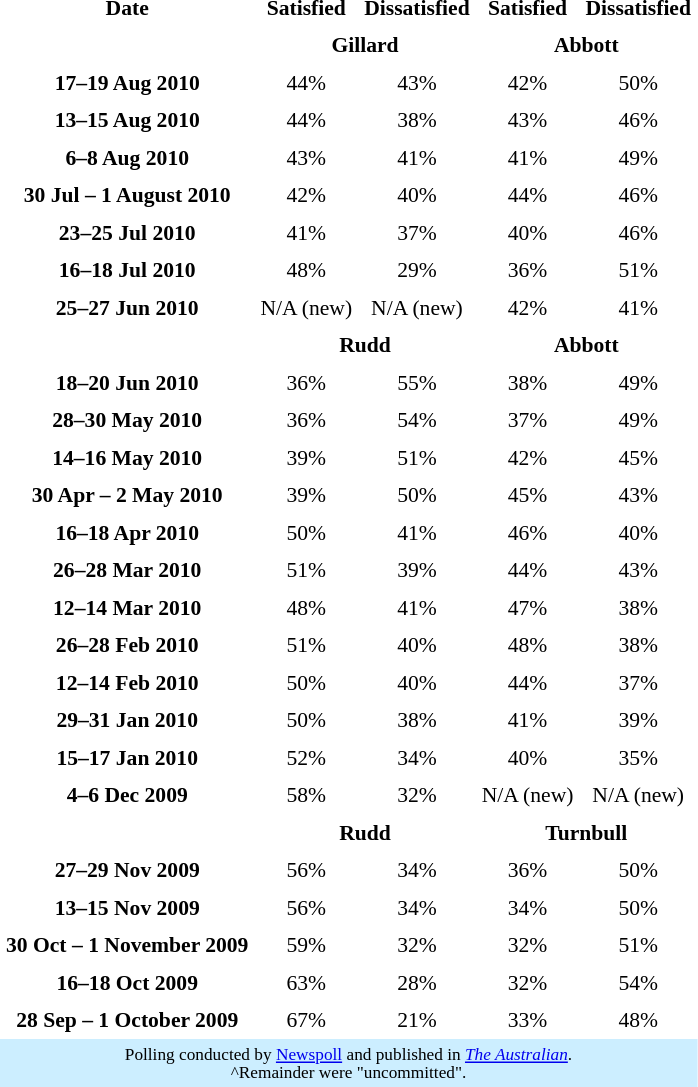<table class="toccolours" cellpadding="4" cellspacing="0" style="float:left; text-align:center; margin-right:.5em; margin-top:.4em; font-size:90%;">
<tr>
</tr>
<tr>
<th>Date</th>
<th>Satisfied</th>
<th>Dissatisfied</th>
<th>Satisfied</th>
<th>Dissatisfied</th>
</tr>
<tr>
<th></th>
<th colspan="2">Gillard</th>
<th colspan="2">Abbott</th>
</tr>
<tr>
<th>17–19 Aug 2010</th>
<td>44%</td>
<td>43%</td>
<td>42%</td>
<td>50%</td>
</tr>
<tr>
<th>13–15 Aug 2010</th>
<td>44%</td>
<td>38%</td>
<td>43%</td>
<td>46%</td>
</tr>
<tr>
<th>6–8 Aug 2010</th>
<td>43%</td>
<td>41%</td>
<td>41%</td>
<td>49%</td>
</tr>
<tr>
<th>30 Jul – 1 August 2010</th>
<td>42%</td>
<td>40%</td>
<td>44%</td>
<td>46%</td>
</tr>
<tr>
<th>23–25 Jul 2010</th>
<td>41%</td>
<td>37%</td>
<td>40%</td>
<td>46%</td>
</tr>
<tr>
<th>16–18 Jul 2010</th>
<td>48%</td>
<td>29%</td>
<td>36%</td>
<td>51%</td>
</tr>
<tr>
<th>25–27 Jun 2010</th>
<td>N/A (new)</td>
<td>N/A (new)</td>
<td>42%</td>
<td>41%</td>
</tr>
<tr>
<th></th>
<th colspan="2">Rudd</th>
<th colspan="2">Abbott</th>
</tr>
<tr>
<th>18–20 Jun 2010</th>
<td>36%</td>
<td>55%</td>
<td>38%</td>
<td>49%</td>
</tr>
<tr>
<th>28–30 May 2010</th>
<td>36%</td>
<td>54%</td>
<td>37%</td>
<td>49%</td>
</tr>
<tr>
<th>14–16 May 2010</th>
<td>39%</td>
<td>51%</td>
<td>42%</td>
<td>45%</td>
</tr>
<tr>
<th>30 Apr – 2 May 2010</th>
<td>39%</td>
<td>50%</td>
<td>45%</td>
<td>43%</td>
</tr>
<tr>
<th>16–18 Apr 2010</th>
<td>50%</td>
<td>41%</td>
<td>46%</td>
<td>40%</td>
</tr>
<tr>
<th>26–28 Mar 2010</th>
<td>51%</td>
<td>39%</td>
<td>44%</td>
<td>43%</td>
</tr>
<tr>
<th>12–14 Mar 2010</th>
<td>48%</td>
<td>41%</td>
<td>47%</td>
<td>38%</td>
</tr>
<tr>
<th>26–28 Feb 2010</th>
<td>51%</td>
<td>40%</td>
<td>48%</td>
<td>38%</td>
</tr>
<tr>
<th>12–14 Feb 2010</th>
<td>50%</td>
<td>40%</td>
<td>44%</td>
<td>37%</td>
</tr>
<tr>
<th>29–31 Jan 2010</th>
<td>50%</td>
<td>38%</td>
<td>41%</td>
<td>39%</td>
</tr>
<tr>
<th>15–17 Jan 2010</th>
<td>52%</td>
<td>34%</td>
<td>40%</td>
<td>35%</td>
</tr>
<tr>
<th>4–6 Dec 2009</th>
<td>58%</td>
<td>32%</td>
<td>N/A (new)</td>
<td>N/A (new)</td>
</tr>
<tr>
<th></th>
<th colspan="2">Rudd</th>
<th colspan="2">Turnbull</th>
</tr>
<tr>
<th>27–29 Nov 2009</th>
<td>56%</td>
<td>34%</td>
<td>36%</td>
<td>50%</td>
</tr>
<tr>
<th>13–15 Nov 2009</th>
<td>56%</td>
<td>34%</td>
<td>34%</td>
<td>50%</td>
</tr>
<tr>
<th>30 Oct – 1 November 2009</th>
<td>59%</td>
<td>32%</td>
<td>32%</td>
<td>51%</td>
</tr>
<tr>
<th>16–18 Oct 2009</th>
<td>63%</td>
<td>28%</td>
<td>32%</td>
<td>54%</td>
</tr>
<tr>
<th>28 Sep – 1 October 2009</th>
<td>67%</td>
<td>21%</td>
<td>33%</td>
<td>48%</td>
</tr>
<tr>
<td colspan="5" style="font-size:80%; background:#cef;">Polling conducted by <a href='#'>Newspoll</a> and published in <em><a href='#'>The Australian</a></em>.<br>^Remainder were "uncommitted".</td>
</tr>
</table>
